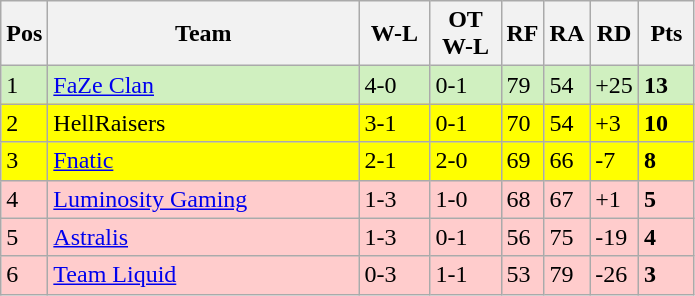<table class="wikitable">
<tr>
<th width="20px">Pos</th>
<th width="200px">Team</th>
<th width="40px">W-L</th>
<th width="40px">OT<br>W-L</th>
<th width="20px">RF</th>
<th width="20px">RA</th>
<th width="20px">RD</th>
<th width="30px">Pts</th>
</tr>
<tr style="background: #D0F0C0;">
<td>1</td>
<td><a href='#'>FaZe Clan</a></td>
<td>4-0</td>
<td>0-1</td>
<td>79</td>
<td>54</td>
<td>+25</td>
<td><strong>13</strong></td>
</tr>
<tr style="background: #FFFF00;">
<td>2</td>
<td>HellRaisers</td>
<td>3-1</td>
<td>0-1</td>
<td>70</td>
<td>54</td>
<td>+3</td>
<td><strong>10</strong></td>
</tr>
<tr style="background: #FFFF00;">
<td>3</td>
<td><a href='#'>Fnatic</a></td>
<td>2-1</td>
<td>2-0</td>
<td>69</td>
<td>66</td>
<td>-7</td>
<td><strong>8</strong></td>
</tr>
<tr style="background: #FFCCCC;">
<td>4</td>
<td><a href='#'>Luminosity Gaming</a></td>
<td>1-3</td>
<td>1-0</td>
<td>68</td>
<td>67</td>
<td>+1</td>
<td><strong>5</strong></td>
</tr>
<tr style="background: #FFCCCC;">
<td>5</td>
<td><a href='#'>Astralis</a></td>
<td>1-3</td>
<td>0-1</td>
<td>56</td>
<td>75</td>
<td>-19</td>
<td><strong>4</strong></td>
</tr>
<tr style="background: #FFCCCC;">
<td>6</td>
<td><a href='#'>Team Liquid</a></td>
<td>0-3</td>
<td>1-1</td>
<td>53</td>
<td>79</td>
<td>-26</td>
<td><strong>3</strong></td>
</tr>
</table>
